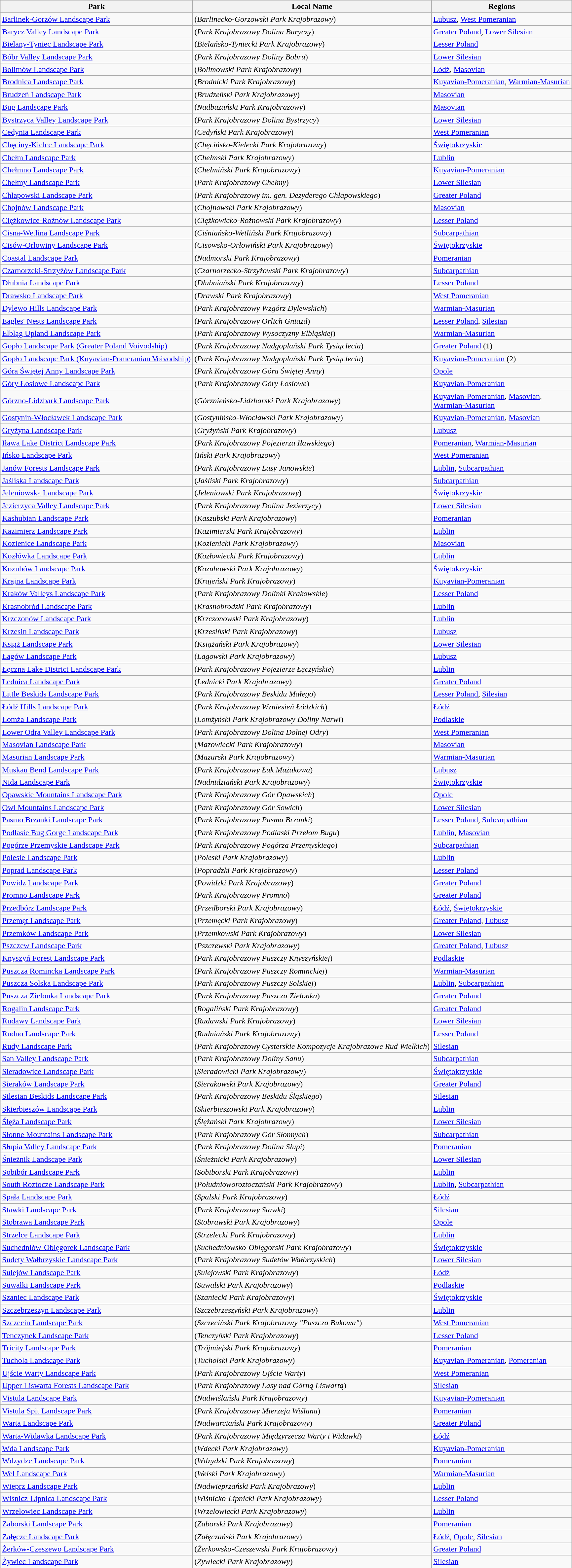<table class="wikitable sortable">
<tr>
<th>Park</th>
<th>Local Name</th>
<th>Regions</th>
</tr>
<tr>
<td><a href='#'>Barlinek-Gorzów Landscape Park</a></td>
<td>(<em>Barlinecko-Gorzowski Park Krajobrazowy</em>)</td>
<td><a href='#'>Lubusz</a>, <a href='#'>West Pomeranian</a></td>
</tr>
<tr>
<td><a href='#'>Barycz Valley Landscape Park</a></td>
<td>(<em>Park Krajobrazowy Dolina Baryczy</em>)</td>
<td><a href='#'>Greater Poland</a>, <a href='#'>Lower Silesian</a></td>
</tr>
<tr>
<td><a href='#'>Bielany-Tyniec Landscape Park</a></td>
<td>(<em>Bielańsko-Tyniecki Park Krajobrazowy</em>)</td>
<td><a href='#'>Lesser Poland</a></td>
</tr>
<tr>
<td><a href='#'>Bóbr Valley Landscape Park</a></td>
<td>(<em>Park Krajobrazowy Doliny Bobru</em>)</td>
<td><a href='#'>Lower Silesian</a></td>
</tr>
<tr>
<td><a href='#'>Bolimów Landscape Park</a></td>
<td>(<em>Bolimowski Park Krajobrazowy</em>)</td>
<td><a href='#'>Łódź</a>, <a href='#'>Masovian</a></td>
</tr>
<tr>
<td><a href='#'>Brodnica Landscape Park</a></td>
<td>(<em>Brodnicki Park Krajobrazowy</em>)</td>
<td><a href='#'>Kuyavian-Pomeranian</a>, <a href='#'>Warmian-Masurian</a></td>
</tr>
<tr>
<td><a href='#'>Brudzeń Landscape Park</a></td>
<td>(<em>Brudzeński Park Krajobrazowy</em>)</td>
<td><a href='#'>Masovian</a></td>
</tr>
<tr>
<td><a href='#'>Bug Landscape Park</a></td>
<td>(<em>Nadbużański Park Krajobrazowy</em>)</td>
<td><a href='#'>Masovian</a></td>
</tr>
<tr>
<td><a href='#'>Bystrzyca Valley Landscape Park</a></td>
<td>(<em>Park Krajobrazowy Dolina Bystrzycy</em>)</td>
<td><a href='#'>Lower Silesian</a></td>
</tr>
<tr>
<td><a href='#'>Cedynia Landscape Park</a></td>
<td>(<em>Cedyński Park Krajobrazowy</em>)</td>
<td><a href='#'>West Pomeranian</a></td>
</tr>
<tr>
<td><a href='#'>Chęciny-Kielce Landscape Park</a></td>
<td>(<em>Chęcińsko-Kielecki Park Krajobrazowy</em>)</td>
<td><a href='#'>Świętokrzyskie</a></td>
</tr>
<tr>
<td><a href='#'>Chełm Landscape Park</a></td>
<td>(<em>Chełmski Park Krajobrazowy</em>)</td>
<td><a href='#'>Lublin</a></td>
</tr>
<tr>
<td><a href='#'>Chełmno Landscape Park</a></td>
<td>(<em>Chełmiński Park Krajobrazowy</em>)</td>
<td><a href='#'>Kuyavian-Pomeranian</a></td>
</tr>
<tr>
<td><a href='#'>Chełmy Landscape Park</a></td>
<td>(<em>Park Krajobrazowy Chełmy</em>)</td>
<td><a href='#'>Lower Silesian</a></td>
</tr>
<tr>
<td><a href='#'>Chłapowski Landscape Park</a></td>
<td>(<em>Park Krajobrazowy im. gen. Dezyderego Chłapowskiego</em>)</td>
<td><a href='#'>Greater Poland</a></td>
</tr>
<tr>
<td><a href='#'>Chojnów Landscape Park</a></td>
<td>(<em>Chojnowski Park Krajobrazowy</em>)</td>
<td><a href='#'>Masovian</a></td>
</tr>
<tr>
<td><a href='#'>Ciężkowice-Rożnów Landscape Park</a></td>
<td>(<em>Ciężkowicko-Rożnowski Park Krajobrazowy</em>)</td>
<td><a href='#'>Lesser Poland</a></td>
</tr>
<tr>
<td><a href='#'>Cisna-Wetlina Landscape Park</a></td>
<td>(<em>Ciśniańsko-Wetliński Park Krajobrazowy</em>)</td>
<td><a href='#'>Subcarpathian</a></td>
</tr>
<tr>
<td><a href='#'>Cisów-Orłowiny Landscape Park</a></td>
<td>(<em>Cisowsko-Orłowiński Park Krajobrazowy</em>)</td>
<td><a href='#'>Świętokrzyskie</a></td>
</tr>
<tr>
<td><a href='#'>Coastal Landscape Park</a></td>
<td>(<em>Nadmorski Park Krajobrazowy</em>)</td>
<td><a href='#'>Pomeranian</a></td>
</tr>
<tr>
<td><a href='#'>Czarnorzeki-Strzyżów Landscape Park</a></td>
<td>(<em>Czarnorzecko-Strzyżowski Park Krajobrazowy</em>)</td>
<td><a href='#'>Subcarpathian</a></td>
</tr>
<tr>
<td><a href='#'>Dłubnia Landscape Park</a></td>
<td>(<em>Dłubniański Park Krajobrazowy</em>)</td>
<td><a href='#'>Lesser Poland</a></td>
</tr>
<tr>
<td><a href='#'>Drawsko Landscape Park</a></td>
<td>(<em>Drawski Park Krajobrazowy</em>)</td>
<td><a href='#'>West Pomeranian</a></td>
</tr>
<tr>
<td><a href='#'>Dylewo Hills Landscape Park</a></td>
<td>(<em>Park Krajobrazowy Wzgórz Dylewskich</em>)</td>
<td><a href='#'>Warmian-Masurian</a></td>
</tr>
<tr>
<td><a href='#'>Eagles' Nests Landscape Park</a></td>
<td>(<em>Park Krajobrazowy Orlich Gniazd</em>)</td>
<td><a href='#'>Lesser Poland</a>, <a href='#'>Silesian</a></td>
</tr>
<tr>
<td><a href='#'>Elbląg Upland Landscape Park</a></td>
<td>(<em>Park Krajobrazowy Wysoczyzny Elbląskiej</em>)</td>
<td><a href='#'>Warmian-Masurian</a></td>
</tr>
<tr>
<td><a href='#'>Gopło Landscape Park (Greater Poland Voivodship)</a></td>
<td>(<em>Park Krajobrazowy Nadgoplański Park Tysiąclecia</em>)</td>
<td><a href='#'>Greater Poland</a> (1)</td>
</tr>
<tr>
<td><a href='#'>Gopło Landscape Park (Kuyavian-Pomeranian Voivodship)</a></td>
<td>(<em>Park Krajobrazowy Nadgoplański Park Tysiąclecia</em>)</td>
<td><a href='#'>Kuyavian-Pomeranian</a> (2)</td>
</tr>
<tr>
<td><a href='#'>Góra Świętej Anny Landscape Park</a></td>
<td>(<em>Park Krajobrazowy Góra Świętej Anny</em>)</td>
<td><a href='#'>Opole</a></td>
</tr>
<tr>
<td><a href='#'>Góry Łosiowe Landscape Park</a></td>
<td>(<em>Park Krajobrazowy Góry Łosiowe</em>)</td>
<td><a href='#'>Kuyavian-Pomeranian</a></td>
</tr>
<tr>
<td><a href='#'>Górzno-Lidzbark Landscape Park</a></td>
<td>(<em>Górznieńsko-Lidzbarski Park Krajobrazowy</em>)</td>
<td><a href='#'>Kuyavian-Pomeranian</a>, <a href='#'>Masovian</a>,<br><a href='#'>Warmian-Masurian</a></td>
</tr>
<tr>
<td><a href='#'>Gostynin-Włocławek Landscape Park</a></td>
<td>(<em>Gostynińsko-Włocławski Park Krajobrazowy</em>)</td>
<td><a href='#'>Kuyavian-Pomeranian</a>, <a href='#'>Masovian</a></td>
</tr>
<tr>
<td><a href='#'>Gryżyna Landscape Park</a></td>
<td>(<em>Gryżyński Park Krajobrazowy</em>)</td>
<td><a href='#'>Lubusz</a></td>
</tr>
<tr>
<td><a href='#'>Iława Lake District Landscape Park</a></td>
<td>(<em>Park Krajobrazowy Pojezierza Iławskiego</em>)</td>
<td><a href='#'>Pomeranian</a>, <a href='#'>Warmian-Masurian</a></td>
</tr>
<tr>
<td><a href='#'>Ińsko Landscape Park</a></td>
<td>(<em>Iński Park Krajobrazowy</em>)</td>
<td><a href='#'>West Pomeranian</a></td>
</tr>
<tr>
<td><a href='#'>Janów Forests Landscape Park</a></td>
<td>(<em>Park Krajobrazowy Lasy Janowskie</em>)</td>
<td><a href='#'>Lublin</a>, <a href='#'>Subcarpathian</a></td>
</tr>
<tr>
<td><a href='#'>Jaśliska Landscape Park</a></td>
<td>(<em>Jaśliski Park Krajobrazowy</em>)</td>
<td><a href='#'>Subcarpathian</a></td>
</tr>
<tr>
<td><a href='#'>Jeleniowska Landscape Park</a></td>
<td>(<em>Jeleniowski Park Krajobrazowy</em>)</td>
<td><a href='#'>Świętokrzyskie</a></td>
</tr>
<tr>
<td><a href='#'>Jezierzyca Valley Landscape Park</a></td>
<td>(<em>Park Krajobrazowy Dolina Jezierzycy</em>)</td>
<td><a href='#'>Lower Silesian</a></td>
</tr>
<tr>
<td><a href='#'>Kashubian Landscape Park</a></td>
<td>(<em>Kaszubski Park Krajobrazowy</em>)</td>
<td><a href='#'>Pomeranian</a></td>
</tr>
<tr>
<td><a href='#'>Kazimierz Landscape Park</a></td>
<td>(<em>Kazimierski Park Krajobrazowy</em>)</td>
<td><a href='#'>Lublin</a></td>
</tr>
<tr>
<td><a href='#'>Kozienice Landscape Park</a></td>
<td>(<em>Kozienicki Park Krajobrazowy</em>)</td>
<td><a href='#'>Masovian</a></td>
</tr>
<tr>
<td><a href='#'>Kozłówka Landscape Park</a></td>
<td>(<em>Kozłowiecki Park Krajobrazowy</em>)</td>
<td><a href='#'>Lublin</a></td>
</tr>
<tr>
<td><a href='#'>Kozubów Landscape Park</a></td>
<td>(<em>Kozubowski Park Krajobrazowy</em>)</td>
<td><a href='#'>Świętokrzyskie</a></td>
</tr>
<tr>
<td><a href='#'>Krajna Landscape Park</a></td>
<td>(<em>Krajeński Park Krajobrazowy</em>)</td>
<td><a href='#'>Kuyavian-Pomeranian</a></td>
</tr>
<tr>
<td><a href='#'>Kraków Valleys Landscape Park</a></td>
<td>(<em>Park Krajobrazowy Dolinki Krakowskie</em>)</td>
<td><a href='#'>Lesser Poland</a></td>
</tr>
<tr>
<td><a href='#'>Krasnobród Landscape Park</a></td>
<td>(<em>Krasnobrodzki Park Krajobrazowy</em>)</td>
<td><a href='#'>Lublin</a></td>
</tr>
<tr>
<td><a href='#'>Krzczonów Landscape Park</a></td>
<td>(<em>Krzczonowski Park Krajobrazowy</em>)</td>
<td><a href='#'>Lublin</a></td>
</tr>
<tr>
<td><a href='#'>Krzesin Landscape Park</a></td>
<td>(<em>Krzesiński Park Krajobrazowy</em>)</td>
<td><a href='#'>Lubusz</a></td>
</tr>
<tr>
<td><a href='#'>Książ Landscape Park</a></td>
<td>(<em>Książański Park Krajobrazowy</em>)</td>
<td><a href='#'>Lower Silesian</a></td>
</tr>
<tr>
<td><a href='#'>Łagów Landscape Park</a></td>
<td>(<em>Łagowski Park Krajobrazowy</em>)</td>
<td><a href='#'>Lubusz</a></td>
</tr>
<tr>
<td><a href='#'>Łęczna Lake District Landscape Park</a></td>
<td>(<em>Park Krajobrazowy Pojezierze Łęczyńskie</em>)</td>
<td><a href='#'>Lublin</a></td>
</tr>
<tr>
<td><a href='#'>Lednica Landscape Park</a></td>
<td>(<em>Lednicki Park Krajobrazowy</em>)</td>
<td><a href='#'>Greater Poland</a></td>
</tr>
<tr>
<td><a href='#'>Little Beskids Landscape Park</a></td>
<td>(<em>Park Krajobrazowy Beskidu Małego</em>)</td>
<td><a href='#'>Lesser Poland</a>, <a href='#'>Silesian</a></td>
</tr>
<tr>
<td><a href='#'>Łódź Hills Landscape Park</a></td>
<td>(<em>Park Krajobrazowy Wzniesień Łódzkich</em>)</td>
<td><a href='#'>Łódź</a></td>
</tr>
<tr>
<td><a href='#'>Łomża Landscape Park</a></td>
<td>(<em>Łomżyński Park Krajobrazowy Doliny Narwi</em>)</td>
<td><a href='#'>Podlaskie</a></td>
</tr>
<tr>
<td><a href='#'>Lower Odra Valley Landscape Park</a></td>
<td>(<em>Park Krajobrazowy Dolina Dolnej Odry</em>)</td>
<td><a href='#'>West Pomeranian</a></td>
</tr>
<tr>
<td><a href='#'>Masovian Landscape Park</a></td>
<td>(<em>Mazowiecki Park Krajobrazowy</em>)</td>
<td><a href='#'>Masovian</a></td>
</tr>
<tr>
<td><a href='#'>Masurian Landscape Park</a></td>
<td>(<em>Mazurski Park Krajobrazowy</em>)</td>
<td><a href='#'>Warmian-Masurian</a></td>
</tr>
<tr>
<td><a href='#'>Muskau Bend Landscape Park</a></td>
<td>(<em>Park Krajobrazowy Łuk Mużakowa</em>)</td>
<td><a href='#'>Lubusz</a></td>
</tr>
<tr>
<td><a href='#'>Nida Landscape Park</a></td>
<td>(<em>Nadnidziański Park Krajobrazowy</em>)</td>
<td><a href='#'>Świętokrzyskie</a></td>
</tr>
<tr>
<td><a href='#'>Opawskie Mountains Landscape Park</a></td>
<td>(<em>Park Krajobrazowy Gór Opawskich</em>)</td>
<td><a href='#'>Opole</a></td>
</tr>
<tr>
<td><a href='#'>Owl Mountains Landscape Park</a></td>
<td>(<em>Park Krajobrazowy Gór Sowich</em>)</td>
<td><a href='#'>Lower Silesian</a></td>
</tr>
<tr>
<td><a href='#'>Pasmo Brzanki Landscape Park</a></td>
<td>(<em>Park Krajobrazowy Pasma Brzanki</em>)</td>
<td><a href='#'>Lesser Poland</a>, <a href='#'>Subcarpathian</a></td>
</tr>
<tr>
<td><a href='#'>Podlasie Bug Gorge Landscape Park</a></td>
<td>(<em>Park Krajobrazowy Podlaski Przełom Bugu</em>)</td>
<td><a href='#'>Lublin</a>, <a href='#'>Masovian</a></td>
</tr>
<tr>
<td><a href='#'>Pogórze Przemyskie Landscape Park</a></td>
<td>(<em>Park Krajobrazowy Pogórza Przemyskiego</em>)</td>
<td><a href='#'>Subcarpathian</a></td>
</tr>
<tr>
<td><a href='#'>Polesie Landscape Park</a></td>
<td>(<em>Poleski Park Krajobrazowy</em>)</td>
<td><a href='#'>Lublin</a></td>
</tr>
<tr>
<td><a href='#'>Poprad Landscape Park</a></td>
<td>(<em>Popradzki Park Krajobrazowy</em>)</td>
<td><a href='#'>Lesser Poland</a></td>
</tr>
<tr>
<td><a href='#'>Powidz Landscape Park</a></td>
<td>(<em>Powidzki Park Krajobrazowy</em>)</td>
<td><a href='#'>Greater Poland</a></td>
</tr>
<tr>
<td><a href='#'>Promno Landscape Park</a></td>
<td>(<em>Park Krajobrazowy Promno</em>)</td>
<td><a href='#'>Greater Poland</a></td>
</tr>
<tr>
<td><a href='#'>Przedbórz Landscape Park</a></td>
<td>(<em>Przedborski Park Krajobrazowy</em>)</td>
<td><a href='#'>Łódź</a>, <a href='#'>Świętokrzyskie</a></td>
</tr>
<tr>
<td><a href='#'>Przemęt Landscape Park</a></td>
<td>(<em>Przemęcki Park Krajobrazowy</em>)</td>
<td><a href='#'>Greater Poland</a>, <a href='#'>Lubusz</a></td>
</tr>
<tr>
<td><a href='#'>Przemków Landscape Park</a></td>
<td>(<em>Przemkowski Park Krajobrazowy</em>)</td>
<td><a href='#'>Lower Silesian</a></td>
</tr>
<tr>
<td><a href='#'>Pszczew Landscape Park</a></td>
<td>(<em>Pszczewski Park Krajobrazowy</em>)</td>
<td><a href='#'>Greater Poland</a>, <a href='#'>Lubusz</a></td>
</tr>
<tr>
<td><a href='#'>Knyszyń Forest Landscape Park</a></td>
<td>(<em>Park Krajobrazowy Puszczy Knyszyńskiej</em>)</td>
<td><a href='#'>Podlaskie</a></td>
</tr>
<tr>
<td><a href='#'>Puszcza Romincka Landscape Park</a></td>
<td>(<em>Park Krajobrazowy Puszczy Rominckiej</em>)</td>
<td><a href='#'>Warmian-Masurian</a></td>
</tr>
<tr>
<td><a href='#'>Puszcza Solska Landscape Park</a></td>
<td>(<em>Park Krajobrazowy Puszczy Solskiej</em>)</td>
<td><a href='#'>Lublin</a>, <a href='#'>Subcarpathian</a></td>
</tr>
<tr>
<td><a href='#'>Puszcza Zielonka Landscape Park</a></td>
<td>(<em>Park Krajobrazowy Puszcza Zielonka</em>)</td>
<td><a href='#'>Greater Poland</a></td>
</tr>
<tr>
<td><a href='#'>Rogalin Landscape Park</a></td>
<td>(<em>Rogaliński Park Krajobrazowy</em>)</td>
<td><a href='#'>Greater Poland</a></td>
</tr>
<tr>
<td><a href='#'>Rudawy Landscape Park</a></td>
<td>(<em>Rudawski Park Krajobrazowy</em>)</td>
<td><a href='#'>Lower Silesian</a></td>
</tr>
<tr>
<td><a href='#'>Rudno Landscape Park</a></td>
<td>(<em>Rudniański Park Krajobrazowy</em>)</td>
<td><a href='#'>Lesser Poland</a></td>
</tr>
<tr>
<td><a href='#'>Rudy Landscape Park</a></td>
<td>(<em>Park Krajobrazowy Cysterskie Kompozycje Krajobrazowe Rud Wielkich</em>)</td>
<td><a href='#'>Silesian</a></td>
</tr>
<tr>
<td><a href='#'>San Valley Landscape Park</a></td>
<td>(<em>Park Krajobrazowy Doliny Sanu</em>)</td>
<td><a href='#'>Subcarpathian</a></td>
</tr>
<tr>
<td><a href='#'>Sieradowice Landscape Park</a></td>
<td>(<em>Sieradowicki Park Krajobrazowy</em>)</td>
<td><a href='#'>Świętokrzyskie</a></td>
</tr>
<tr>
<td><a href='#'>Sieraków Landscape Park</a></td>
<td>(<em>Sierakowski Park Krajobrazowy</em>)</td>
<td><a href='#'>Greater Poland</a></td>
</tr>
<tr>
<td><a href='#'>Silesian Beskids Landscape Park</a></td>
<td>(<em>Park Krajobrazowy Beskidu Śląskiego</em>)</td>
<td><a href='#'>Silesian</a></td>
</tr>
<tr>
<td><a href='#'>Skierbieszów Landscape Park</a></td>
<td>(<em>Skierbieszowski Park Krajobrazowy</em>)</td>
<td><a href='#'>Lublin</a></td>
</tr>
<tr>
<td><a href='#'>Ślęża Landscape Park</a></td>
<td>(<em>Ślężański Park Krajobrazowy</em>)</td>
<td><a href='#'>Lower Silesian</a></td>
</tr>
<tr>
<td><a href='#'>Słonne Mountains Landscape Park</a></td>
<td>(<em>Park Krajobrazowy Gór Słonnych</em>)</td>
<td><a href='#'>Subcarpathian</a></td>
</tr>
<tr>
<td><a href='#'>Słupia Valley Landscape Park</a></td>
<td>(<em>Park Krajobrazowy Dolina Słupi</em>)</td>
<td><a href='#'>Pomeranian</a></td>
</tr>
<tr>
<td><a href='#'>Śnieżnik Landscape Park</a></td>
<td>(<em>Śnieżnicki Park Krajobrazowy</em>)</td>
<td><a href='#'>Lower Silesian</a></td>
</tr>
<tr>
<td><a href='#'>Sobibór Landscape Park</a></td>
<td>(<em>Sobiborski Park Krajobrazowy</em>)</td>
<td><a href='#'>Lublin</a></td>
</tr>
<tr>
<td><a href='#'>South Roztocze Landscape Park</a></td>
<td>(<em>Południoworoztoczański Park Krajobrazowy</em>)</td>
<td><a href='#'>Lublin</a>, <a href='#'>Subcarpathian</a></td>
</tr>
<tr>
<td><a href='#'>Spała Landscape Park</a></td>
<td>(<em>Spalski Park Krajobrazowy</em>)</td>
<td><a href='#'>Łódź</a></td>
</tr>
<tr>
<td><a href='#'>Stawki Landscape Park</a></td>
<td>(<em>Park Krajobrazowy Stawki</em>)</td>
<td><a href='#'>Silesian</a></td>
</tr>
<tr>
<td><a href='#'>Stobrawa Landscape Park</a></td>
<td>(<em>Stobrawski Park Krajobrazowy</em>)</td>
<td><a href='#'>Opole</a></td>
</tr>
<tr>
<td><a href='#'>Strzelce Landscape Park</a></td>
<td>(<em>Strzelecki Park Krajobrazowy</em>)</td>
<td><a href='#'>Lublin</a></td>
</tr>
<tr>
<td><a href='#'>Suchedniów-Oblęgorek Landscape Park</a></td>
<td>(<em>Suchedniowsko-Oblęgorski Park Krajobrazowy</em>)</td>
<td><a href='#'>Świętokrzyskie</a></td>
</tr>
<tr>
<td><a href='#'>Sudety Wałbrzyskie Landscape Park</a></td>
<td>(<em>Park Krajobrazowy Sudetów Wałbrzyskich</em>)</td>
<td><a href='#'>Lower Silesian</a></td>
</tr>
<tr>
<td><a href='#'>Sulejów Landscape Park</a></td>
<td>(<em>Sulejowski Park Krajobrazowy</em>)</td>
<td><a href='#'>Łódź</a></td>
</tr>
<tr>
<td><a href='#'>Suwałki Landscape Park</a></td>
<td>(<em>Suwalski Park Krajobrazowy</em>)</td>
<td><a href='#'>Podlaskie</a></td>
</tr>
<tr>
<td><a href='#'>Szaniec Landscape Park</a></td>
<td>(<em>Szaniecki Park Krajobrazowy</em>)</td>
<td><a href='#'>Świętokrzyskie</a></td>
</tr>
<tr>
<td><a href='#'>Szczebrzeszyn Landscape Park</a></td>
<td>(<em>Szczebrzeszyński Park Krajobrazowy</em>)</td>
<td><a href='#'>Lublin</a></td>
</tr>
<tr>
<td><a href='#'>Szczecin Landscape Park</a></td>
<td>(<em>Szczeciński Park Krajobrazowy "Puszcza Bukowa"</em>)</td>
<td><a href='#'>West Pomeranian</a></td>
</tr>
<tr>
<td><a href='#'>Tenczynek Landscape Park</a></td>
<td>(<em>Tenczyński Park Krajobrazowy</em>)</td>
<td><a href='#'>Lesser Poland</a></td>
</tr>
<tr>
<td><a href='#'>Tricity Landscape Park</a></td>
<td>(<em>Trójmiejski Park Krajobrazowy</em>)</td>
<td><a href='#'>Pomeranian</a></td>
</tr>
<tr>
<td><a href='#'>Tuchola Landscape Park</a></td>
<td>(<em>Tucholski Park Krajobrazowy</em>)</td>
<td><a href='#'>Kuyavian-Pomeranian</a>, <a href='#'>Pomeranian</a></td>
</tr>
<tr>
<td><a href='#'>Ujście Warty Landscape Park</a></td>
<td>(<em>Park Krajobrazowy Ujście Warty</em>)</td>
<td><a href='#'>West Pomeranian</a></td>
</tr>
<tr>
<td><a href='#'>Upper Liswarta Forests Landscape Park</a></td>
<td>(<em>Park Krajobrazowy Lasy nad Górną Liswartą</em>)</td>
<td><a href='#'>Silesian</a></td>
</tr>
<tr>
<td><a href='#'>Vistula Landscape Park</a></td>
<td>(<em>Nadwiślański Park Krajobrazowy</em>)</td>
<td><a href='#'>Kuyavian-Pomeranian</a></td>
</tr>
<tr>
<td><a href='#'>Vistula Spit Landscape Park</a></td>
<td>(<em>Park Krajobrazowy Mierzeja Wiślana</em>)</td>
<td><a href='#'>Pomeranian</a></td>
</tr>
<tr>
<td><a href='#'>Warta Landscape Park</a></td>
<td>(<em>Nadwarciański Park Krajobrazowy</em>)</td>
<td><a href='#'>Greater Poland</a></td>
</tr>
<tr>
<td><a href='#'>Warta-Widawka Landscape Park</a></td>
<td>(<em>Park Krajobrazowy Międzyrzecza Warty i Widawki</em>)</td>
<td><a href='#'>Łódź</a></td>
</tr>
<tr>
<td><a href='#'>Wda Landscape Park</a></td>
<td>(<em>Wdecki Park Krajobrazowy</em>)</td>
<td><a href='#'>Kuyavian-Pomeranian</a></td>
</tr>
<tr>
<td><a href='#'>Wdzydze Landscape Park</a></td>
<td>(<em>Wdzydzki Park Krajobrazowy</em>)</td>
<td><a href='#'>Pomeranian</a></td>
</tr>
<tr>
<td><a href='#'>Wel Landscape Park</a></td>
<td>(<em>Welski Park Krajobrazowy</em>)</td>
<td><a href='#'>Warmian-Masurian</a></td>
</tr>
<tr>
<td><a href='#'>Wieprz Landscape Park</a></td>
<td>(<em>Nadwieprzański Park Krajobrazowy</em>)</td>
<td><a href='#'>Lublin</a></td>
</tr>
<tr>
<td><a href='#'>Wiśnicz-Lipnica Landscape Park</a></td>
<td>(<em>Wiśnicko-Lipnicki Park Krajobrazowy</em>)</td>
<td><a href='#'>Lesser Poland</a></td>
</tr>
<tr>
<td><a href='#'>Wrzelowiec Landscape Park</a></td>
<td>(<em>Wrzelowiecki Park Krajobrazowy</em>)</td>
<td><a href='#'>Lublin</a></td>
</tr>
<tr>
<td><a href='#'>Zaborski Landscape Park</a></td>
<td>(<em>Zaborski Park Krajobrazowy</em>)</td>
<td><a href='#'>Pomeranian</a></td>
</tr>
<tr>
<td><a href='#'>Załęcze Landscape Park</a></td>
<td>(<em>Załęczański Park Krajobrazowy</em>)</td>
<td><a href='#'>Łódź</a>, <a href='#'>Opole</a>, <a href='#'>Silesian</a></td>
</tr>
<tr>
<td><a href='#'>Żerków-Czeszewo Landscape Park</a></td>
<td>(<em>Żerkowsko-Czeszewski Park Krajobrazowy</em>)</td>
<td><a href='#'>Greater Poland</a></td>
</tr>
<tr>
<td><a href='#'>Żywiec Landscape Park</a></td>
<td>(<em>Żywiecki Park Krajobrazowy</em>)</td>
<td><a href='#'>Silesian</a></td>
</tr>
</table>
